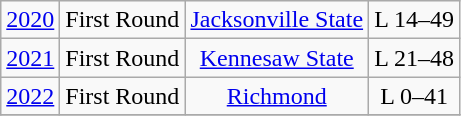<table class="wikitable">
<tr align="center">
<td><a href='#'>2020</a></td>
<td>First Round</td>
<td><a href='#'>Jacksonville State</a></td>
<td>L 14–49</td>
</tr>
<tr align="center">
<td><a href='#'>2021</a></td>
<td>First Round</td>
<td><a href='#'>Kennesaw State</a></td>
<td>L 21–48</td>
</tr>
<tr align="center">
<td><a href='#'>2022</a></td>
<td>First Round</td>
<td><a href='#'>Richmond</a></td>
<td>L 0–41</td>
</tr>
<tr>
</tr>
</table>
